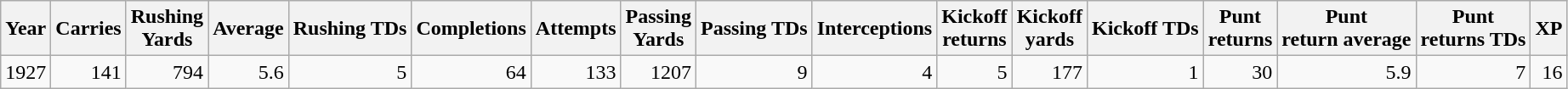<table class="wikitable sortable" style="text-align:right">
<tr style="text-align: center">
<th>Year</th>
<th>Carries</th>
<th>Rushing<br>Yards</th>
<th>Average</th>
<th>Rushing TDs</th>
<th>Completions</th>
<th>Attempts</th>
<th>Passing<br>Yards</th>
<th>Passing TDs</th>
<th>Interceptions</th>
<th>Kickoff<br>returns</th>
<th>Kickoff<br> yards</th>
<th>Kickoff TDs</th>
<th>Punt<br>returns</th>
<th>Punt<br>return average</th>
<th>Punt<br>returns TDs</th>
<th>XP</th>
</tr>
<tr>
<td>1927</td>
<td>141</td>
<td>794</td>
<td>5.6</td>
<td>5</td>
<td>64</td>
<td>133</td>
<td>1207</td>
<td>9</td>
<td>4</td>
<td>5</td>
<td>177</td>
<td>1</td>
<td>30</td>
<td>5.9</td>
<td>7</td>
<td>16</td>
</tr>
</table>
